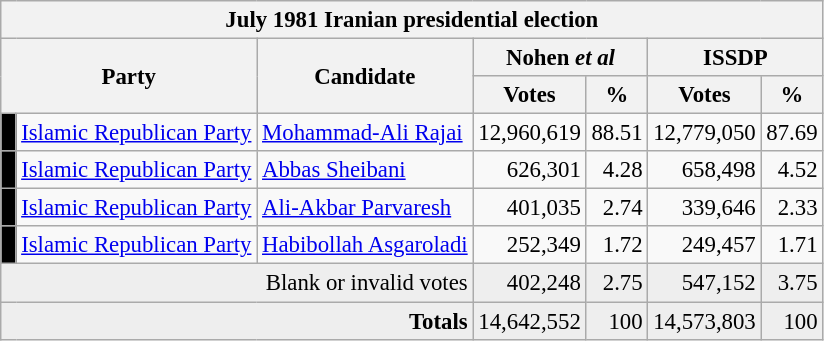<table class="wikitable" style="font-size: 95%;">
<tr>
<th colspan="8">July 1981 Iranian presidential election</th>
</tr>
<tr>
<th rowspan="2" colspan="2">Party</th>
<th rowspan="2">Candidate</th>
<th colspan="2">Nohen <em>et al</em></th>
<th colspan="2"><abbr>ISSDP</abbr></th>
</tr>
<tr>
<th>Votes</th>
<th>%</th>
<th>Votes</th>
<th>%</th>
</tr>
<tr>
<th style="background:#000000; width:3px;"></th>
<td><a href='#'>Islamic Republican Party</a></td>
<td><a href='#'>Mohammad-Ali Rajai</a></td>
<td style="text-align:right;">12,960,619</td>
<td style="text-align:right;">88.51</td>
<td style="text-align:right;">12,779,050</td>
<td style="text-align:right;">87.69</td>
</tr>
<tr>
<th style="background:#000000; width:3px;"></th>
<td><a href='#'>Islamic Republican Party</a></td>
<td><a href='#'>Abbas Sheibani</a></td>
<td style="text-align:right;">626,301</td>
<td style="text-align:right;">4.28</td>
<td style="text-align:right;">658,498</td>
<td style="text-align:right;">4.52</td>
</tr>
<tr>
<th style="background:#000000; width:3px;"></th>
<td><a href='#'>Islamic Republican Party</a></td>
<td><a href='#'>Ali-Akbar Parvaresh</a></td>
<td style="text-align:right;">401,035</td>
<td style="text-align:right;">2.74</td>
<td style="text-align:right;">339,646</td>
<td style="text-align:right;">2.33</td>
</tr>
<tr>
<th style="background:#000000; width:3px;"></th>
<td><a href='#'>Islamic Republican Party</a></td>
<td><a href='#'>Habibollah Asgaroladi</a></td>
<td style="text-align:right;">252,349</td>
<td style="text-align:right;">1.72</td>
<td style="text-align:right;">249,457</td>
<td style="text-align:right;">1.71</td>
</tr>
<tr style="background:#eee">
<td colspan="3" style="text-align:right;">Blank or invalid votes</td>
<td style="text-align:right;">402,248</td>
<td style="text-align:right;">2.75</td>
<td style="text-align:right;">547,152</td>
<td style="text-align:right;">3.75</td>
</tr>
<tr style="background:#eee">
<td colspan="3" style="text-align:right;"><strong>Totals</strong></td>
<td style="text-align:right;">14,642,552</td>
<td style="text-align:right;">100</td>
<td style="text-align:right;">14,573,803</td>
<td style="text-align:right;">100</td>
</tr>
</table>
